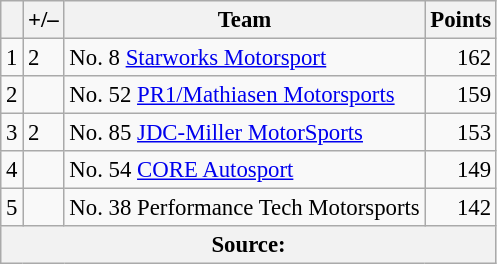<table class="wikitable" style="font-size: 95%;">
<tr>
<th scope="col"></th>
<th scope="col">+/–</th>
<th scope="col">Team</th>
<th scope="col">Points</th>
</tr>
<tr>
<td align=center>1</td>
<td align="left"> 2</td>
<td> No. 8 <a href='#'>Starworks Motorsport</a></td>
<td align=right>162</td>
</tr>
<tr>
<td align=center>2</td>
<td align="left"></td>
<td> No. 52 <a href='#'>PR1/Mathiasen Motorsports</a></td>
<td align=right>159</td>
</tr>
<tr>
<td align=center>3</td>
<td align="left"> 2</td>
<td> No. 85 <a href='#'>JDC-Miller MotorSports</a></td>
<td align=right>153</td>
</tr>
<tr>
<td align=center>4</td>
<td align="left"></td>
<td> No. 54 <a href='#'>CORE Autosport</a></td>
<td align=right>149</td>
</tr>
<tr>
<td align=center>5</td>
<td align="left"></td>
<td> No. 38 Performance Tech Motorsports</td>
<td align=right>142</td>
</tr>
<tr>
<th colspan=5>Source:</th>
</tr>
</table>
